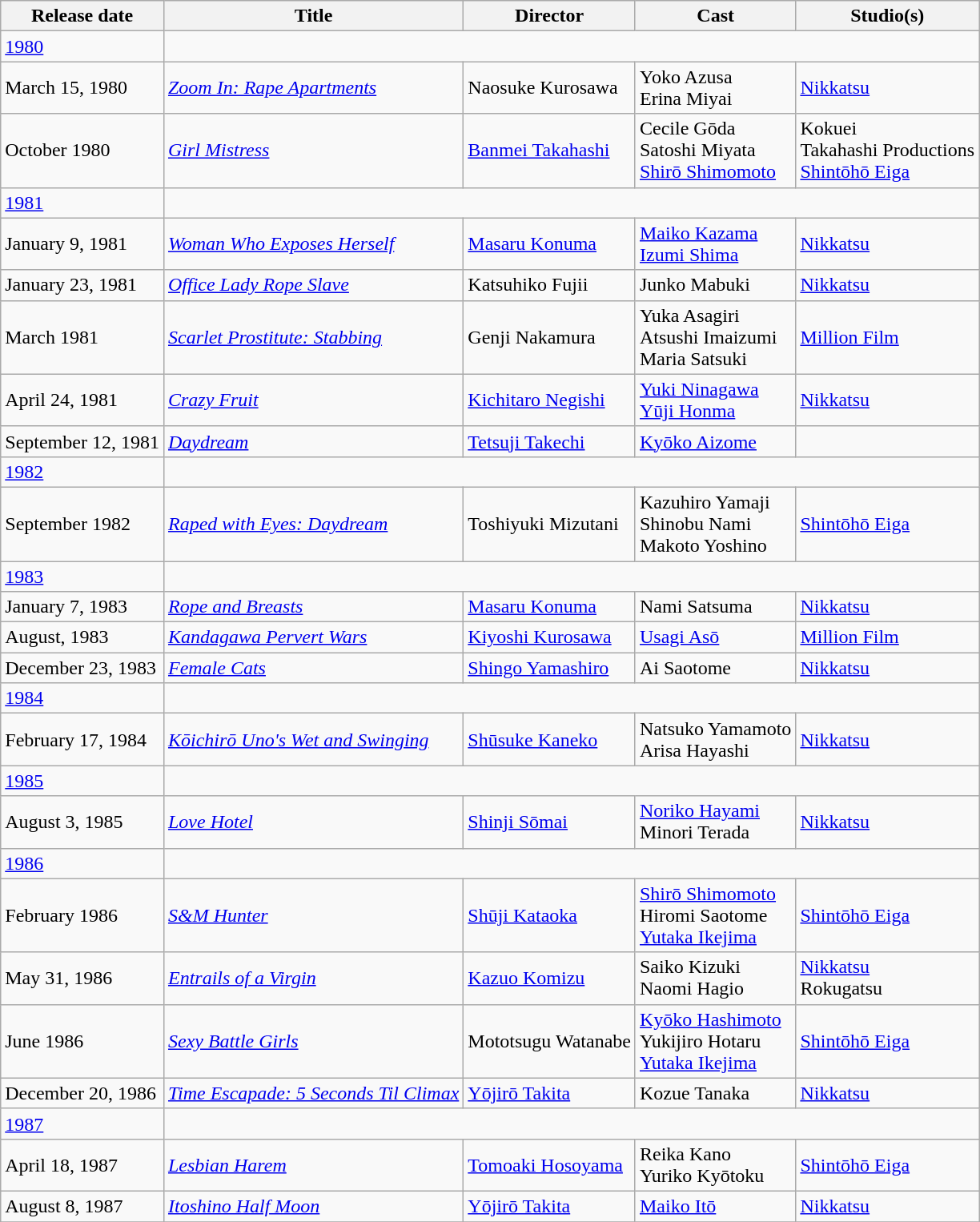<table class="wikitable">
<tr>
<th>Release date</th>
<th>Title</th>
<th>Director</th>
<th>Cast</th>
<th>Studio(s)</th>
</tr>
<tr>
<td><a href='#'>1980</a></td>
</tr>
<tr>
<td>March 15, 1980</td>
<td><em><a href='#'>Zoom In: Rape Apartments</a></em></td>
<td>Naosuke Kurosawa</td>
<td>Yoko Azusa<br>Erina Miyai</td>
<td><a href='#'>Nikkatsu</a></td>
</tr>
<tr>
<td>October 1980</td>
<td><em><a href='#'>Girl Mistress</a></em></td>
<td><a href='#'>Banmei Takahashi</a></td>
<td>Cecile Gōda<br>Satoshi Miyata<br><a href='#'>Shirō Shimomoto</a></td>
<td>Kokuei<br>Takahashi Productions<br><a href='#'>Shintōhō Eiga</a></td>
</tr>
<tr>
<td><a href='#'>1981</a></td>
</tr>
<tr>
<td>January 9, 1981</td>
<td><em><a href='#'>Woman Who Exposes Herself</a></em></td>
<td><a href='#'>Masaru Konuma</a></td>
<td><a href='#'>Maiko Kazama</a><br><a href='#'>Izumi Shima</a></td>
<td><a href='#'>Nikkatsu</a></td>
</tr>
<tr>
<td>January 23, 1981</td>
<td><em><a href='#'>Office Lady Rope Slave</a></em></td>
<td>Katsuhiko Fujii</td>
<td>Junko Mabuki</td>
<td><a href='#'>Nikkatsu</a></td>
</tr>
<tr>
<td>March 1981</td>
<td><em><a href='#'>Scarlet Prostitute: Stabbing</a></em></td>
<td>Genji Nakamura</td>
<td>Yuka Asagiri<br>Atsushi Imaizumi<br>Maria Satsuki</td>
<td><a href='#'>Million Film</a></td>
</tr>
<tr>
<td>April 24, 1981</td>
<td><em><a href='#'>Crazy Fruit</a></em></td>
<td><a href='#'>Kichitaro Negishi</a></td>
<td><a href='#'>Yuki Ninagawa</a><br><a href='#'>Yūji Honma</a></td>
<td><a href='#'>Nikkatsu</a></td>
</tr>
<tr>
<td>September 12, 1981</td>
<td><em><a href='#'>Daydream</a></em></td>
<td><a href='#'>Tetsuji Takechi</a></td>
<td><a href='#'>Kyōko Aizome</a></td>
<td></td>
</tr>
<tr>
<td><a href='#'>1982</a></td>
</tr>
<tr>
<td>September 1982</td>
<td><em><a href='#'>Raped with Eyes: Daydream</a></em></td>
<td>Toshiyuki Mizutani</td>
<td>Kazuhiro Yamaji<br>Shinobu Nami<br>Makoto Yoshino</td>
<td><a href='#'>Shintōhō Eiga</a></td>
</tr>
<tr>
<td><a href='#'>1983</a></td>
</tr>
<tr>
<td>January 7, 1983</td>
<td><em><a href='#'>Rope and Breasts</a></em></td>
<td><a href='#'>Masaru Konuma</a></td>
<td>Nami Satsuma</td>
<td><a href='#'>Nikkatsu</a></td>
</tr>
<tr>
<td>August, 1983</td>
<td><em><a href='#'>Kandagawa Pervert Wars</a></em></td>
<td><a href='#'>Kiyoshi Kurosawa</a></td>
<td><a href='#'>Usagi Asō</a></td>
<td><a href='#'>Million Film</a></td>
</tr>
<tr>
<td>December 23, 1983</td>
<td><em><a href='#'>Female Cats</a></em></td>
<td><a href='#'>Shingo Yamashiro</a></td>
<td>Ai Saotome</td>
<td><a href='#'>Nikkatsu</a></td>
</tr>
<tr>
<td><a href='#'>1984</a></td>
</tr>
<tr>
<td>February 17, 1984</td>
<td><em><a href='#'>Kōichirō Uno's Wet and Swinging</a></em></td>
<td><a href='#'>Shūsuke Kaneko</a></td>
<td>Natsuko Yamamoto<br>Arisa Hayashi</td>
<td><a href='#'>Nikkatsu</a></td>
</tr>
<tr>
<td><a href='#'>1985</a></td>
</tr>
<tr>
<td>August 3, 1985</td>
<td><em><a href='#'>Love Hotel</a></em></td>
<td><a href='#'>Shinji Sōmai</a></td>
<td><a href='#'>Noriko Hayami</a><br>Minori Terada</td>
<td><a href='#'>Nikkatsu</a></td>
</tr>
<tr>
<td><a href='#'>1986</a></td>
</tr>
<tr>
<td>February 1986</td>
<td><em><a href='#'>S&M Hunter</a></em></td>
<td><a href='#'>Shūji Kataoka</a></td>
<td><a href='#'>Shirō Shimomoto</a><br>Hiromi Saotome<br><a href='#'>Yutaka Ikejima</a></td>
<td><a href='#'>Shintōhō Eiga</a></td>
</tr>
<tr>
<td>May 31, 1986</td>
<td><em><a href='#'>Entrails of a Virgin</a></em></td>
<td><a href='#'>Kazuo Komizu</a></td>
<td>Saiko Kizuki<br>Naomi Hagio</td>
<td><a href='#'>Nikkatsu</a><br>Rokugatsu</td>
</tr>
<tr>
<td>June 1986</td>
<td><em><a href='#'>Sexy Battle Girls</a></em></td>
<td>Mototsugu Watanabe</td>
<td><a href='#'>Kyōko Hashimoto</a><br>Yukijiro Hotaru<br><a href='#'>Yutaka Ikejima</a></td>
<td><a href='#'>Shintōhō Eiga</a></td>
</tr>
<tr>
<td>December 20, 1986</td>
<td><em><a href='#'>Time Escapade: 5 Seconds Til Climax</a></em></td>
<td><a href='#'>Yōjirō Takita</a></td>
<td>Kozue Tanaka</td>
<td><a href='#'>Nikkatsu</a></td>
</tr>
<tr>
<td><a href='#'>1987</a></td>
</tr>
<tr>
<td>April 18, 1987</td>
<td><em><a href='#'>Lesbian Harem</a></em></td>
<td><a href='#'>Tomoaki Hosoyama</a></td>
<td>Reika Kano<br>Yuriko Kyōtoku</td>
<td><a href='#'>Shintōhō Eiga</a></td>
</tr>
<tr>
<td>August 8, 1987</td>
<td><em><a href='#'>Itoshino Half Moon</a></em></td>
<td><a href='#'>Yōjirō Takita</a></td>
<td><a href='#'>Maiko Itō</a></td>
<td><a href='#'>Nikkatsu</a></td>
</tr>
<tr>
</tr>
</table>
